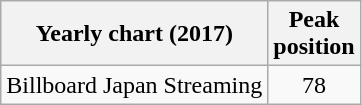<table class="wikitable">
<tr>
<th>Yearly chart (2017)</th>
<th>Peak<br>position</th>
</tr>
<tr>
<td>Billboard Japan Streaming</td>
<td align="center">78</td>
</tr>
</table>
